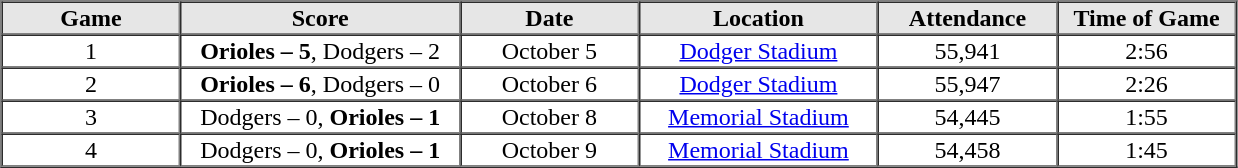<table border=1 cellspacing=0 width=825 style="margin-left:3em;">
<tr style="text-align:center; background-color:#e6e6e6;">
<th width=85>Game</th>
<th width=135>Score</th>
<th width=85>Date</th>
<th width=115>Location</th>
<th width=85>Attendance</th>
<th width=85>Time of Game</th>
</tr>
<tr style="text-align:center;">
<td>1</td>
<td><strong>Orioles – 5</strong>, Dodgers – 2</td>
<td>October 5</td>
<td><a href='#'>Dodger Stadium</a></td>
<td>55,941</td>
<td>2:56</td>
</tr>
<tr style="text-align:center;">
<td>2</td>
<td><strong>Orioles – 6</strong>, Dodgers – 0</td>
<td>October 6</td>
<td><a href='#'>Dodger Stadium</a></td>
<td>55,947</td>
<td>2:26</td>
</tr>
<tr style="text-align:center;">
<td>3</td>
<td>Dodgers – 0, <strong>Orioles – 1</strong></td>
<td>October 8</td>
<td><a href='#'>Memorial Stadium</a></td>
<td>54,445</td>
<td>1:55</td>
</tr>
<tr style="text-align:center;">
<td>4</td>
<td>Dodgers – 0, <strong>Orioles – 1</strong></td>
<td>October 9</td>
<td><a href='#'>Memorial Stadium</a></td>
<td>54,458</td>
<td>1:45</td>
</tr>
<tr>
</tr>
</table>
